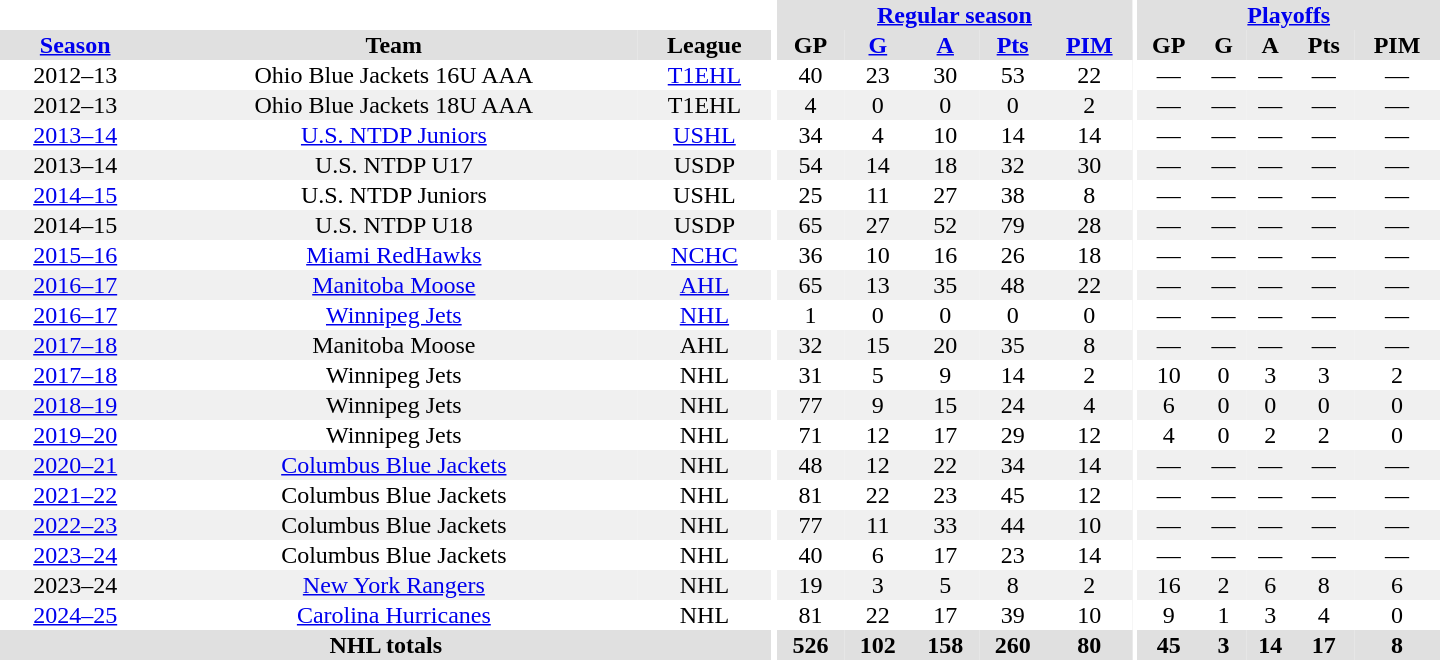<table border="0" cellpadding="1" cellspacing="0" style="text-align:center; width:60em">
<tr bgcolor="#e0e0e0">
<th colspan="3" bgcolor="#ffffff"></th>
<th rowspan="99" bgcolor="#ffffff"></th>
<th colspan="5"><a href='#'>Regular season</a></th>
<th rowspan="99" bgcolor="#ffffff"></th>
<th colspan="5"><a href='#'>Playoffs</a></th>
</tr>
<tr bgcolor="#e0e0e0">
<th><a href='#'>Season</a></th>
<th>Team</th>
<th>League</th>
<th>GP</th>
<th><a href='#'>G</a></th>
<th><a href='#'>A</a></th>
<th><a href='#'>Pts</a></th>
<th><a href='#'>PIM</a></th>
<th>GP</th>
<th>G</th>
<th>A</th>
<th>Pts</th>
<th>PIM</th>
</tr>
<tr>
<td>2012–13</td>
<td>Ohio Blue Jackets 16U AAA</td>
<td><a href='#'>T1EHL</a></td>
<td>40</td>
<td>23</td>
<td>30</td>
<td>53</td>
<td>22</td>
<td>—</td>
<td>—</td>
<td>—</td>
<td>—</td>
<td>—</td>
</tr>
<tr bgcolor="#f0f0f0">
<td>2012–13</td>
<td>Ohio Blue Jackets 18U AAA</td>
<td>T1EHL</td>
<td>4</td>
<td>0</td>
<td>0</td>
<td>0</td>
<td>2</td>
<td>—</td>
<td>—</td>
<td>—</td>
<td>—</td>
<td>—</td>
</tr>
<tr>
<td><a href='#'>2013–14</a></td>
<td><a href='#'>U.S. NTDP Juniors</a></td>
<td><a href='#'>USHL</a></td>
<td>34</td>
<td>4</td>
<td>10</td>
<td>14</td>
<td>14</td>
<td>—</td>
<td>—</td>
<td>—</td>
<td>—</td>
<td>—</td>
</tr>
<tr bgcolor="#f0f0f0">
<td>2013–14</td>
<td>U.S. NTDP U17</td>
<td>USDP</td>
<td>54</td>
<td>14</td>
<td>18</td>
<td>32</td>
<td>30</td>
<td>—</td>
<td>—</td>
<td>—</td>
<td>—</td>
<td>—</td>
</tr>
<tr>
<td><a href='#'>2014–15</a></td>
<td>U.S. NTDP Juniors</td>
<td>USHL</td>
<td>25</td>
<td>11</td>
<td>27</td>
<td>38</td>
<td>8</td>
<td>—</td>
<td>—</td>
<td>—</td>
<td>—</td>
<td>—</td>
</tr>
<tr bgcolor="#f0f0f0">
<td>2014–15</td>
<td>U.S. NTDP U18</td>
<td>USDP</td>
<td>65</td>
<td>27</td>
<td>52</td>
<td>79</td>
<td>28</td>
<td>—</td>
<td>—</td>
<td>—</td>
<td>—</td>
<td>—</td>
</tr>
<tr>
<td><a href='#'>2015–16</a></td>
<td><a href='#'>Miami RedHawks</a></td>
<td><a href='#'>NCHC</a></td>
<td>36</td>
<td>10</td>
<td>16</td>
<td>26</td>
<td>18</td>
<td>—</td>
<td>—</td>
<td>—</td>
<td>—</td>
<td>—</td>
</tr>
<tr bgcolor="#f0f0f0">
<td><a href='#'>2016–17</a></td>
<td><a href='#'>Manitoba Moose</a></td>
<td><a href='#'>AHL</a></td>
<td>65</td>
<td>13</td>
<td>35</td>
<td>48</td>
<td>22</td>
<td>—</td>
<td>—</td>
<td>—</td>
<td>—</td>
<td>—</td>
</tr>
<tr>
<td><a href='#'>2016–17</a></td>
<td><a href='#'>Winnipeg Jets</a></td>
<td><a href='#'>NHL</a></td>
<td>1</td>
<td>0</td>
<td>0</td>
<td>0</td>
<td>0</td>
<td>—</td>
<td>—</td>
<td>—</td>
<td>—</td>
<td>—</td>
</tr>
<tr bgcolor="#f0f0f0">
<td><a href='#'>2017–18</a></td>
<td>Manitoba Moose</td>
<td>AHL</td>
<td>32</td>
<td>15</td>
<td>20</td>
<td>35</td>
<td>8</td>
<td>—</td>
<td>—</td>
<td>—</td>
<td>—</td>
<td>—</td>
</tr>
<tr>
<td><a href='#'>2017–18</a></td>
<td>Winnipeg Jets</td>
<td>NHL</td>
<td>31</td>
<td>5</td>
<td>9</td>
<td>14</td>
<td>2</td>
<td>10</td>
<td>0</td>
<td>3</td>
<td>3</td>
<td>2</td>
</tr>
<tr bgcolor="f0f0f0">
<td><a href='#'>2018–19</a></td>
<td>Winnipeg Jets</td>
<td>NHL</td>
<td>77</td>
<td>9</td>
<td>15</td>
<td>24</td>
<td>4</td>
<td>6</td>
<td>0</td>
<td>0</td>
<td>0</td>
<td>0</td>
</tr>
<tr>
<td><a href='#'>2019–20</a></td>
<td>Winnipeg Jets</td>
<td>NHL</td>
<td>71</td>
<td>12</td>
<td>17</td>
<td>29</td>
<td>12</td>
<td>4</td>
<td>0</td>
<td>2</td>
<td>2</td>
<td>0</td>
</tr>
<tr bgcolor="#f0f0f0">
<td><a href='#'>2020–21</a></td>
<td><a href='#'>Columbus Blue Jackets</a></td>
<td>NHL</td>
<td>48</td>
<td>12</td>
<td>22</td>
<td>34</td>
<td>14</td>
<td>—</td>
<td>—</td>
<td>—</td>
<td>—</td>
<td>—</td>
</tr>
<tr>
<td><a href='#'>2021–22</a></td>
<td>Columbus Blue Jackets</td>
<td>NHL</td>
<td>81</td>
<td>22</td>
<td>23</td>
<td>45</td>
<td>12</td>
<td>—</td>
<td>—</td>
<td>—</td>
<td>—</td>
<td>—</td>
</tr>
<tr bgcolor="#f0f0f0">
<td><a href='#'>2022–23</a></td>
<td>Columbus Blue Jackets</td>
<td>NHL</td>
<td>77</td>
<td>11</td>
<td>33</td>
<td>44</td>
<td>10</td>
<td>—</td>
<td>—</td>
<td>—</td>
<td>—</td>
<td>—</td>
</tr>
<tr>
<td><a href='#'>2023–24</a></td>
<td>Columbus Blue Jackets</td>
<td>NHL</td>
<td>40</td>
<td>6</td>
<td>17</td>
<td>23</td>
<td>14</td>
<td>—</td>
<td>—</td>
<td>—</td>
<td>—</td>
<td>—</td>
</tr>
<tr bgcolor="#f0f0f0">
<td>2023–24</td>
<td><a href='#'>New York Rangers</a></td>
<td>NHL</td>
<td>19</td>
<td>3</td>
<td>5</td>
<td>8</td>
<td>2</td>
<td>16</td>
<td>2</td>
<td>6</td>
<td>8</td>
<td>6</td>
</tr>
<tr>
<td><a href='#'>2024–25</a></td>
<td><a href='#'>Carolina Hurricanes</a></td>
<td>NHL</td>
<td>81</td>
<td>22</td>
<td>17</td>
<td>39</td>
<td>10</td>
<td>9</td>
<td>1</td>
<td>3</td>
<td>4</td>
<td>0</td>
</tr>
<tr bgcolor="#e0e0e0">
<th colspan="3">NHL totals</th>
<th>526</th>
<th>102</th>
<th>158</th>
<th>260</th>
<th>80</th>
<th>45</th>
<th>3</th>
<th>14</th>
<th>17</th>
<th>8</th>
</tr>
</table>
